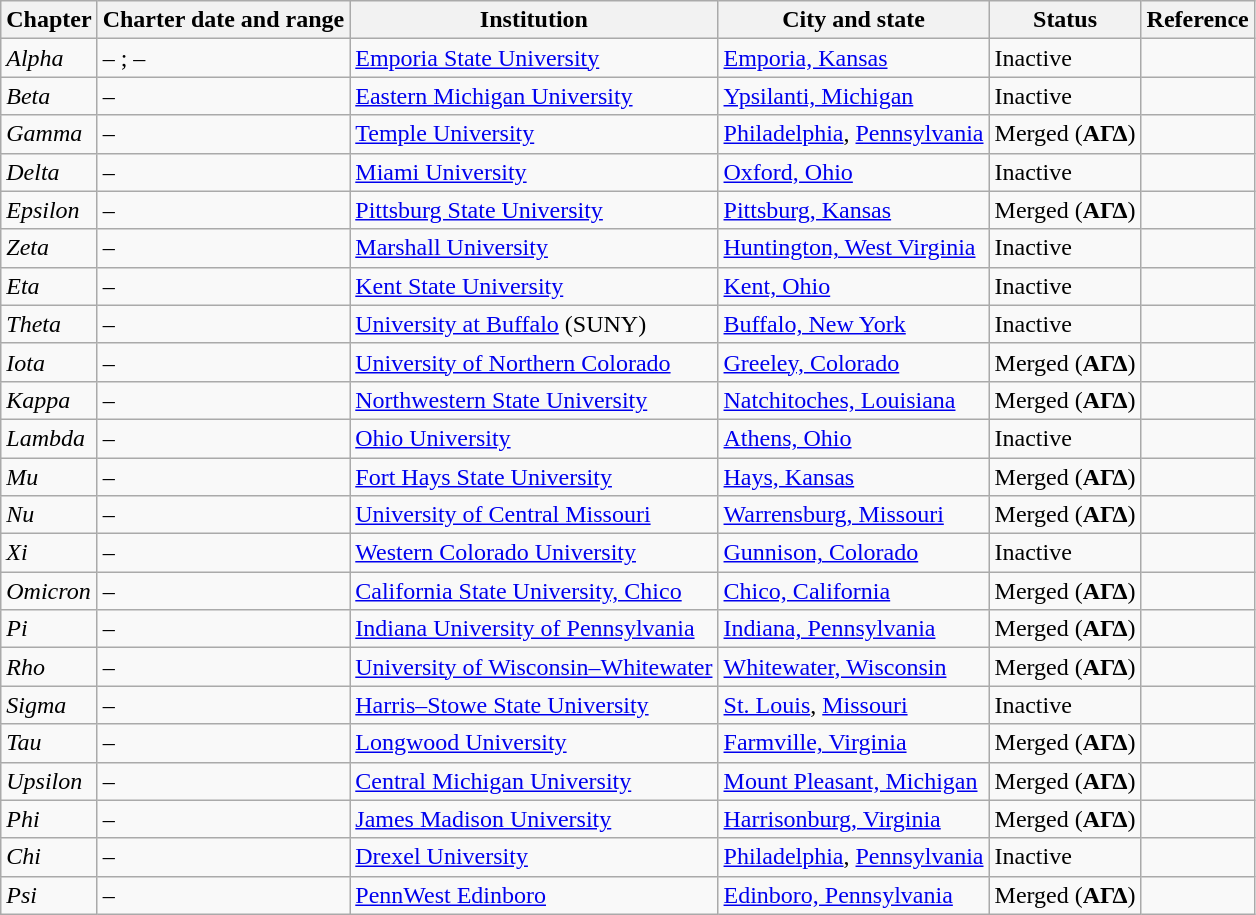<table class="sortable wikitable">
<tr>
<th>Chapter</th>
<th>Charter date and range</th>
<th>Institution</th>
<th>City and state</th>
<th>Status</th>
<th>Reference</th>
</tr>
<tr>
<td><em>Alpha</em></td>
<td> – ; –</td>
<td><a href='#'>Emporia State University</a></td>
<td><a href='#'>Emporia, Kansas</a></td>
<td>Inactive</td>
<td></td>
</tr>
<tr>
<td><em>Beta</em></td>
<td>–</td>
<td><a href='#'>Eastern Michigan University</a></td>
<td><a href='#'>Ypsilanti, Michigan</a></td>
<td>Inactive</td>
<td></td>
</tr>
<tr>
<td><em>Gamma</em></td>
<td> – </td>
<td><a href='#'>Temple University</a></td>
<td><a href='#'>Philadelphia</a>, <a href='#'>Pennsylvania</a></td>
<td>Merged (<strong>ΑΓΔ</strong>)</td>
<td></td>
</tr>
<tr>
<td><em>Delta</em></td>
<td>–</td>
<td><a href='#'>Miami University</a></td>
<td><a href='#'>Oxford, Ohio</a></td>
<td>Inactive</td>
<td></td>
</tr>
<tr>
<td><em>Epsilon</em></td>
<td> – </td>
<td><a href='#'>Pittsburg State University</a></td>
<td><a href='#'>Pittsburg, Kansas</a></td>
<td>Merged (<strong>ΑΓΔ</strong>)</td>
<td></td>
</tr>
<tr>
<td><em>Zeta</em></td>
<td>–</td>
<td><a href='#'>Marshall University</a></td>
<td><a href='#'>Huntington, West Virginia</a></td>
<td>Inactive</td>
<td></td>
</tr>
<tr>
<td><em>Eta</em></td>
<td>–</td>
<td><a href='#'>Kent State University</a></td>
<td><a href='#'>Kent, Ohio</a></td>
<td>Inactive</td>
<td></td>
</tr>
<tr>
<td><em>Theta</em></td>
<td>–</td>
<td><a href='#'>University at Buffalo</a> (SUNY)</td>
<td><a href='#'>Buffalo, New York</a></td>
<td>Inactive</td>
<td></td>
</tr>
<tr>
<td><em>Iota</em></td>
<td> – </td>
<td><a href='#'>University of Northern Colorado</a></td>
<td><a href='#'>Greeley, Colorado</a></td>
<td>Merged (<strong>ΑΓΔ</strong>)</td>
<td></td>
</tr>
<tr>
<td><em>Kappa</em></td>
<td> – </td>
<td><a href='#'>Northwestern State University</a></td>
<td><a href='#'>Natchitoches, Louisiana</a></td>
<td>Merged (<strong>ΑΓΔ</strong>)</td>
<td></td>
</tr>
<tr>
<td><em>Lambda</em></td>
<td>–</td>
<td><a href='#'>Ohio University</a></td>
<td><a href='#'>Athens, Ohio</a></td>
<td>Inactive</td>
<td></td>
</tr>
<tr>
<td><em>Mu</em></td>
<td> – </td>
<td><a href='#'>Fort Hays State University</a></td>
<td><a href='#'>Hays, Kansas</a></td>
<td>Merged (<strong>ΑΓΔ</strong>)</td>
<td></td>
</tr>
<tr>
<td><em>Nu</em></td>
<td> – </td>
<td><a href='#'>University of Central Missouri</a></td>
<td><a href='#'>Warrensburg, Missouri</a></td>
<td>Merged (<strong>ΑΓΔ</strong>)</td>
<td></td>
</tr>
<tr>
<td><em>Xi</em></td>
<td>–</td>
<td><a href='#'>Western Colorado University</a></td>
<td><a href='#'>Gunnison, Colorado</a></td>
<td>Inactive</td>
<td></td>
</tr>
<tr>
<td><em>Omicron</em></td>
<td> – </td>
<td><a href='#'>California State University, Chico</a></td>
<td><a href='#'>Chico, California</a></td>
<td>Merged (<strong>ΑΓΔ</strong>)</td>
<td></td>
</tr>
<tr>
<td><em>Pi</em></td>
<td> – </td>
<td><a href='#'>Indiana University of Pennsylvania</a></td>
<td><a href='#'>Indiana, Pennsylvania</a></td>
<td>Merged (<strong>ΑΓΔ</strong>)</td>
<td></td>
</tr>
<tr>
<td><em>Rho</em></td>
<td> – </td>
<td><a href='#'>University of Wisconsin–Whitewater</a></td>
<td><a href='#'>Whitewater, Wisconsin</a></td>
<td>Merged (<strong>ΑΓΔ</strong>)</td>
<td></td>
</tr>
<tr>
<td><em>Sigma</em></td>
<td>–</td>
<td><a href='#'>Harris–Stowe State University</a></td>
<td><a href='#'>St. Louis</a>, <a href='#'>Missouri</a></td>
<td>Inactive</td>
<td></td>
</tr>
<tr>
<td><em>Tau</em></td>
<td> – </td>
<td><a href='#'>Longwood University</a></td>
<td><a href='#'>Farmville, Virginia</a></td>
<td>Merged (<strong>ΑΓΔ</strong>)</td>
<td></td>
</tr>
<tr>
<td><em>Upsilon</em></td>
<td> – </td>
<td><a href='#'>Central Michigan University</a></td>
<td><a href='#'>Mount Pleasant, Michigan</a></td>
<td>Merged (<strong>ΑΓΔ</strong>)</td>
<td></td>
</tr>
<tr>
<td><em>Phi</em></td>
<td> – </td>
<td><a href='#'>James Madison University</a></td>
<td><a href='#'>Harrisonburg, Virginia</a></td>
<td>Merged (<strong>ΑΓΔ</strong>)</td>
<td></td>
</tr>
<tr>
<td><em>Chi</em></td>
<td>–</td>
<td><a href='#'>Drexel University</a></td>
<td><a href='#'>Philadelphia</a>, <a href='#'>Pennsylvania</a></td>
<td>Inactive</td>
<td></td>
</tr>
<tr>
<td><em>Psi</em></td>
<td> – </td>
<td><a href='#'>PennWest Edinboro</a></td>
<td><a href='#'>Edinboro, Pennsylvania</a></td>
<td>Merged (<strong>ΑΓΔ</strong>)</td>
<td></td>
</tr>
</table>
